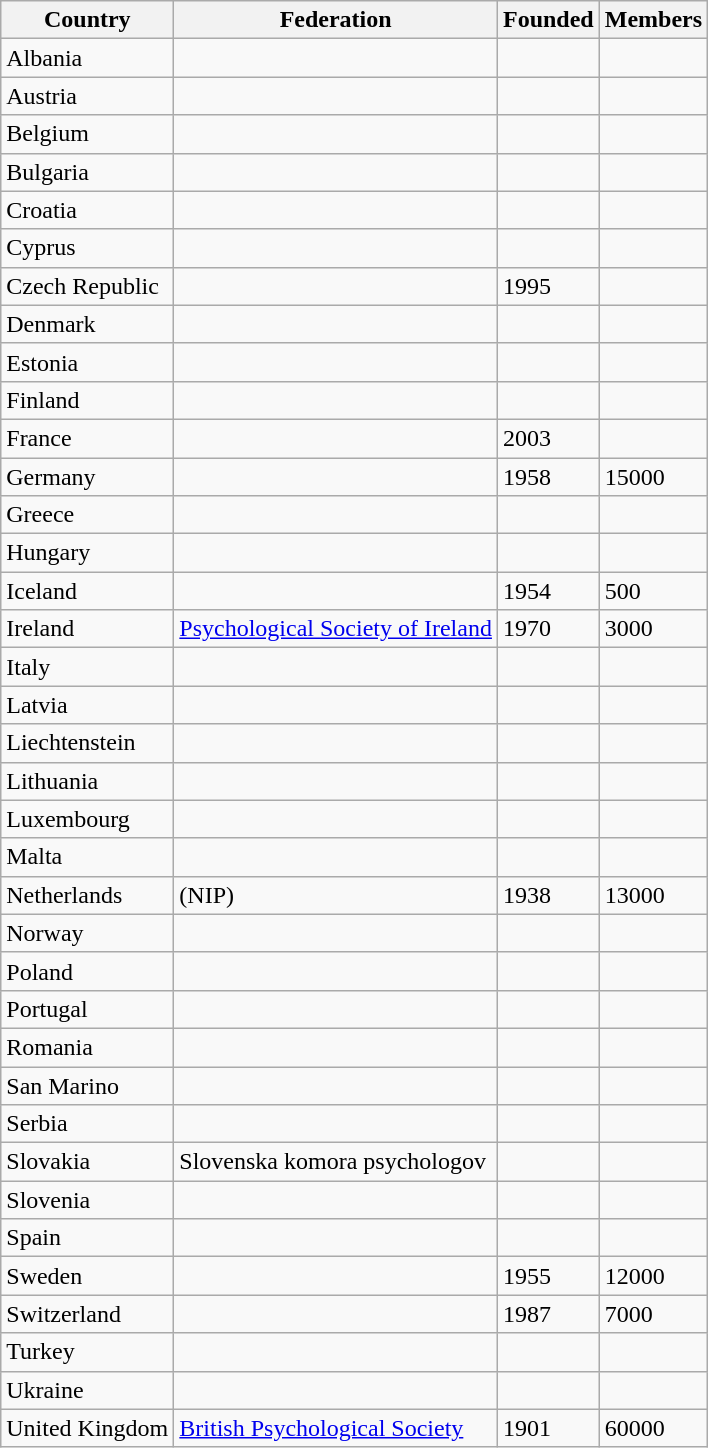<table class="wikitable sortable">
<tr>
<th scope="col">Country</th>
<th scope="col">Federation</th>
<th scope="col">Founded</th>
<th scope="col">Members</th>
</tr>
<tr>
<td>Albania</td>
<td></td>
<td></td>
<td></td>
</tr>
<tr>
<td>Austria</td>
<td></td>
<td></td>
<td></td>
</tr>
<tr>
<td>Belgium</td>
<td></td>
<td></td>
<td></td>
</tr>
<tr>
<td>Bulgaria</td>
<td></td>
<td></td>
<td></td>
</tr>
<tr>
<td>Croatia</td>
<td></td>
<td></td>
<td></td>
</tr>
<tr>
<td>Cyprus</td>
<td></td>
<td></td>
<td></td>
</tr>
<tr>
<td>Czech Republic</td>
<td></td>
<td>1995</td>
<td></td>
</tr>
<tr>
<td>Denmark</td>
<td></td>
<td></td>
<td></td>
</tr>
<tr>
<td>Estonia</td>
<td></td>
<td></td>
<td></td>
</tr>
<tr>
<td>Finland</td>
<td></td>
<td></td>
<td></td>
</tr>
<tr>
<td>France</td>
<td></td>
<td>2003</td>
<td></td>
</tr>
<tr>
<td>Germany</td>
<td></td>
<td>1958</td>
<td>15000</td>
</tr>
<tr>
<td>Greece</td>
<td></td>
<td></td>
<td></td>
</tr>
<tr>
<td>Hungary</td>
<td></td>
<td></td>
<td></td>
</tr>
<tr>
<td>Iceland</td>
<td></td>
<td>1954</td>
<td>500</td>
</tr>
<tr>
<td>Ireland</td>
<td><a href='#'>Psychological Society of Ireland</a></td>
<td>1970</td>
<td>3000</td>
</tr>
<tr>
<td>Italy</td>
<td></td>
<td></td>
<td></td>
</tr>
<tr>
<td>Latvia</td>
<td></td>
<td></td>
<td></td>
</tr>
<tr>
<td>Liechtenstein</td>
<td></td>
<td></td>
<td></td>
</tr>
<tr>
<td>Lithuania</td>
<td></td>
<td></td>
<td></td>
</tr>
<tr>
<td>Luxembourg</td>
<td></td>
<td></td>
<td></td>
</tr>
<tr>
<td>Malta</td>
<td></td>
<td></td>
<td></td>
</tr>
<tr>
<td>Netherlands</td>
<td> (NIP)</td>
<td>1938</td>
<td>13000</td>
</tr>
<tr>
<td>Norway</td>
<td></td>
<td></td>
<td></td>
</tr>
<tr>
<td>Poland</td>
<td></td>
<td></td>
<td></td>
</tr>
<tr>
<td>Portugal</td>
<td></td>
<td></td>
<td></td>
</tr>
<tr>
<td>Romania</td>
<td></td>
<td></td>
<td></td>
</tr>
<tr>
<td>San Marino</td>
<td></td>
<td></td>
<td></td>
</tr>
<tr>
<td>Serbia</td>
<td></td>
<td></td>
<td></td>
</tr>
<tr>
<td>Slovakia</td>
<td>Slovenska komora psychologov</td>
<td></td>
<td></td>
</tr>
<tr>
<td>Slovenia</td>
<td></td>
<td></td>
<td></td>
</tr>
<tr>
<td>Spain</td>
<td></td>
<td></td>
<td></td>
</tr>
<tr>
<td>Sweden</td>
<td></td>
<td>1955</td>
<td>12000</td>
</tr>
<tr>
<td>Switzerland</td>
<td></td>
<td>1987</td>
<td>7000</td>
</tr>
<tr>
<td>Turkey</td>
<td></td>
<td></td>
<td></td>
</tr>
<tr>
<td>Ukraine</td>
<td></td>
<td></td>
<td></td>
</tr>
<tr>
<td>United Kingdom</td>
<td><a href='#'>British Psychological Society</a></td>
<td>1901</td>
<td>60000</td>
</tr>
</table>
